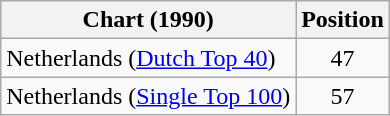<table class="wikitable">
<tr>
<th>Chart (1990)</th>
<th>Position</th>
</tr>
<tr>
<td>Netherlands (<a href='#'>Dutch Top 40</a>)</td>
<td align="center">47</td>
</tr>
<tr>
<td>Netherlands (<a href='#'>Single Top 100</a>)</td>
<td align="center">57</td>
</tr>
</table>
